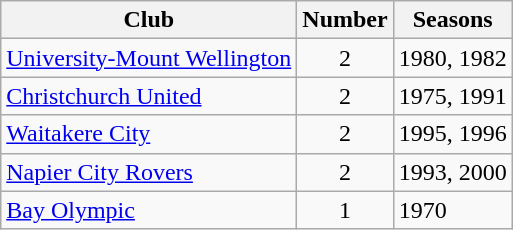<table class="wikitable sortable">
<tr>
<th>Club</th>
<th>Number</th>
<th>Seasons</th>
</tr>
<tr>
<td><a href='#'>University-Mount Wellington</a></td>
<td style="text-align:center">2</td>
<td>1980, 1982</td>
</tr>
<tr>
<td><a href='#'>Christchurch United</a></td>
<td style="text-align:center">2</td>
<td>1975, 1991</td>
</tr>
<tr>
<td><a href='#'>Waitakere City</a></td>
<td style="text-align:center">2</td>
<td>1995, 1996</td>
</tr>
<tr>
<td><a href='#'>Napier City Rovers</a></td>
<td style="text-align:center">2</td>
<td>1993, 2000</td>
</tr>
<tr>
<td><a href='#'>Bay Olympic</a></td>
<td style="text-align:center">1</td>
<td>1970</td>
</tr>
</table>
